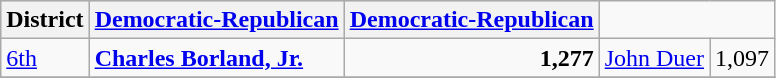<table class=wikitable>
<tr bgcolor=lightgrey>
<th>District</th>
<th><a href='#'>Democratic-Republican</a></th>
<th><a href='#'>Democratic-Republican</a></th>
</tr>
<tr>
<td><a href='#'>6th</a></td>
<td><strong><a href='#'>Charles Borland, Jr.</a></strong></td>
<td align="right"><strong>1,277</strong></td>
<td><a href='#'>John Duer</a></td>
<td align="right">1,097</td>
</tr>
<tr>
</tr>
</table>
